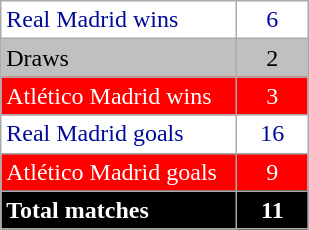<table class="wikitable">
<tr style="color:#000c99; background:#fff;">
<td style="width:150px;">Real Madrid wins</td>
<td style="color:#000c99; background:#fff; text-align:center; width:40px;">6</td>
</tr>
<tr style="color:#000; background:silver;">
<td>Draws</td>
<td style="color:#000; background:silver; text-align:center;">2</td>
</tr>
<tr style="color:white;">
<td style="background:red">Atlético Madrid wins</td>
<td style="color:white; background:red; text-align: center;">3</td>
</tr>
<tr style="color:#000c99; background:#fff;">
<td style="width:150px;">Real Madrid goals</td>
<td style="color:#000c99; background:#fff; text-align:center;">16</td>
</tr>
<tr style="color:white;">
<td style="background:red">Atlético Madrid goals</td>
<td style="color:white; background:red; text-align: center;">9</td>
</tr>
<tr style="color:#fff; background:#000;">
<td><strong>Total matches</strong></td>
<td style="color:#fff; background:#000; text-align:center;"><strong>11</strong></td>
</tr>
</table>
